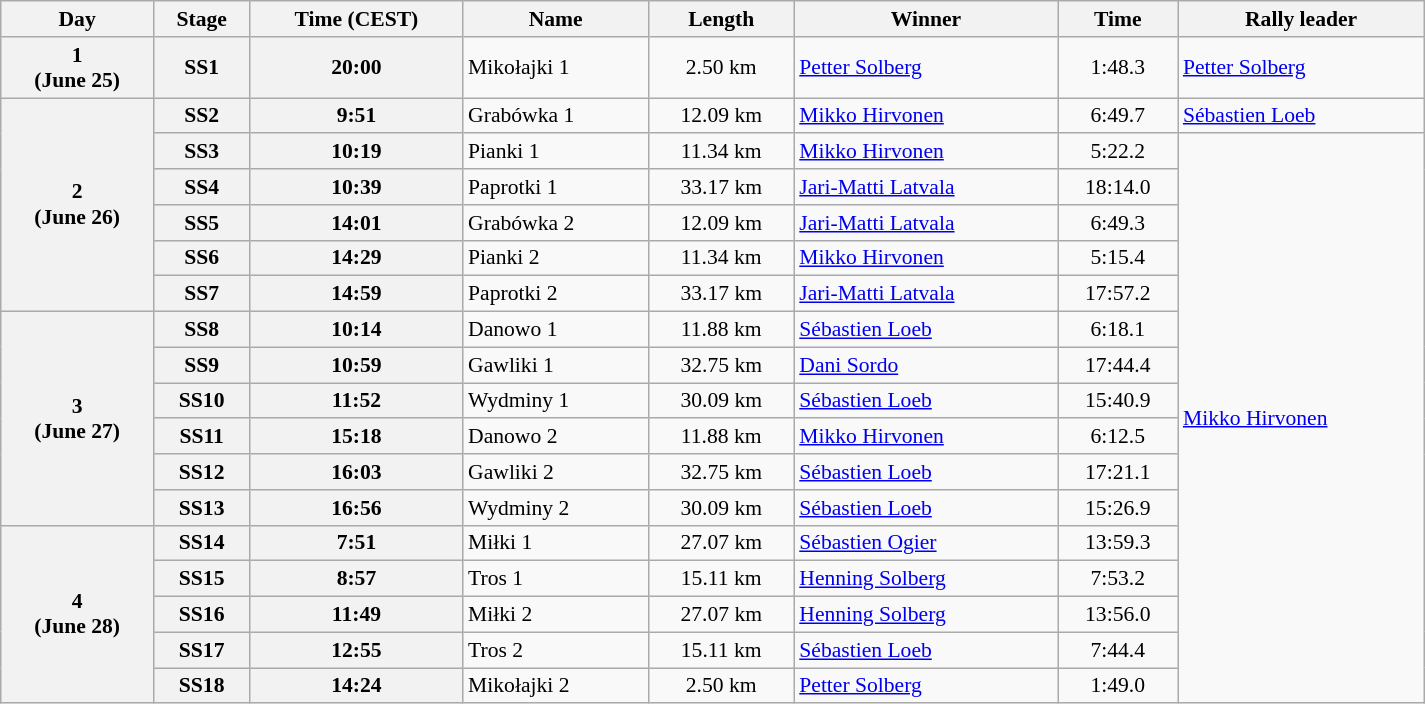<table class="wikitable" width=100% style="text-align: center; font-size: 90%; max-width: 950px;">
<tr>
<th>Day</th>
<th>Stage</th>
<th>Time (CEST)</th>
<th>Name</th>
<th>Length</th>
<th>Winner</th>
<th>Time</th>
<th>Rally leader</th>
</tr>
<tr>
<th rowspan="1">1<br>(June 25)</th>
<th>SS1</th>
<th>20:00</th>
<td align="left">Mikołajki 1</td>
<td>2.50 km</td>
<td align="left"> <a href='#'>Petter Solberg</a></td>
<td>1:48.3</td>
<td align="left"> <a href='#'>Petter Solberg</a></td>
</tr>
<tr>
<th rowspan="6">2<br>(June 26)</th>
<th>SS2</th>
<th>9:51</th>
<td align="left">Grabówka 1</td>
<td>12.09 km</td>
<td align="left"> <a href='#'>Mikko Hirvonen</a></td>
<td>6:49.7</td>
<td align="left"> <a href='#'>Sébastien Loeb</a></td>
</tr>
<tr>
<th>SS3</th>
<th>10:19</th>
<td align="left">Pianki 1</td>
<td>11.34 km</td>
<td align="left"> <a href='#'>Mikko Hirvonen</a></td>
<td>5:22.2</td>
<td align="left" rowspan=16> <a href='#'>Mikko Hirvonen</a></td>
</tr>
<tr>
<th>SS4</th>
<th>10:39</th>
<td align="left">Paprotki 1</td>
<td>33.17 km</td>
<td align="left"> <a href='#'>Jari-Matti Latvala</a></td>
<td>18:14.0</td>
</tr>
<tr>
<th>SS5</th>
<th>14:01</th>
<td align="left">Grabówka 2</td>
<td>12.09 km</td>
<td align="left"> <a href='#'>Jari-Matti Latvala</a></td>
<td>6:49.3</td>
</tr>
<tr>
<th>SS6</th>
<th>14:29</th>
<td align="left">Pianki 2</td>
<td>11.34 km</td>
<td align="left"> <a href='#'>Mikko Hirvonen</a></td>
<td>5:15.4</td>
</tr>
<tr>
<th>SS7</th>
<th>14:59</th>
<td align="left">Paprotki 2</td>
<td>33.17 km</td>
<td align="left"> <a href='#'>Jari-Matti Latvala</a></td>
<td>17:57.2</td>
</tr>
<tr>
<th rowspan="6">3<br>(June 27)</th>
<th>SS8</th>
<th>10:14</th>
<td align="left">Danowo 1</td>
<td>11.88 km</td>
<td align="left"> <a href='#'>Sébastien Loeb</a></td>
<td>6:18.1</td>
</tr>
<tr>
<th>SS9</th>
<th>10:59</th>
<td align="left">Gawliki 1</td>
<td>32.75 km</td>
<td align="left"> <a href='#'>Dani Sordo</a></td>
<td>17:44.4</td>
</tr>
<tr>
<th>SS10</th>
<th>11:52</th>
<td align="left">Wydminy 1</td>
<td>30.09 km</td>
<td align="left"> <a href='#'>Sébastien Loeb</a></td>
<td>15:40.9</td>
</tr>
<tr>
<th>SS11</th>
<th>15:18</th>
<td align="left">Danowo 2</td>
<td>11.88 km</td>
<td align="left"> <a href='#'>Mikko Hirvonen</a></td>
<td>6:12.5</td>
</tr>
<tr>
<th>SS12</th>
<th>16:03</th>
<td align="left">Gawliki 2</td>
<td>32.75 km</td>
<td align="left"> <a href='#'>Sébastien Loeb</a></td>
<td>17:21.1</td>
</tr>
<tr>
<th>SS13</th>
<th>16:56</th>
<td align="left">Wydminy 2</td>
<td>30.09 km</td>
<td align="left"> <a href='#'>Sébastien Loeb</a></td>
<td>15:26.9</td>
</tr>
<tr>
<th rowspan="5">4<br>(June 28)</th>
<th>SS14</th>
<th>7:51</th>
<td align="left">Miłki 1</td>
<td>27.07 km</td>
<td align="left"> <a href='#'>Sébastien Ogier</a></td>
<td>13:59.3</td>
</tr>
<tr>
<th>SS15</th>
<th>8:57</th>
<td align="left">Tros 1</td>
<td>15.11 km</td>
<td align="left"> <a href='#'>Henning Solberg</a></td>
<td>7:53.2</td>
</tr>
<tr>
<th>SS16</th>
<th>11:49</th>
<td align="left">Miłki 2</td>
<td>27.07 km</td>
<td align="left"> <a href='#'>Henning Solberg</a></td>
<td>13:56.0</td>
</tr>
<tr>
<th>SS17</th>
<th>12:55</th>
<td align="left">Tros 2</td>
<td>15.11 km</td>
<td align="left"> <a href='#'>Sébastien Loeb</a></td>
<td>7:44.4</td>
</tr>
<tr>
<th>SS18</th>
<th>14:24</th>
<td align="left">Mikołajki 2</td>
<td>2.50 km</td>
<td align="left"> <a href='#'>Petter Solberg</a></td>
<td>1:49.0</td>
</tr>
</table>
